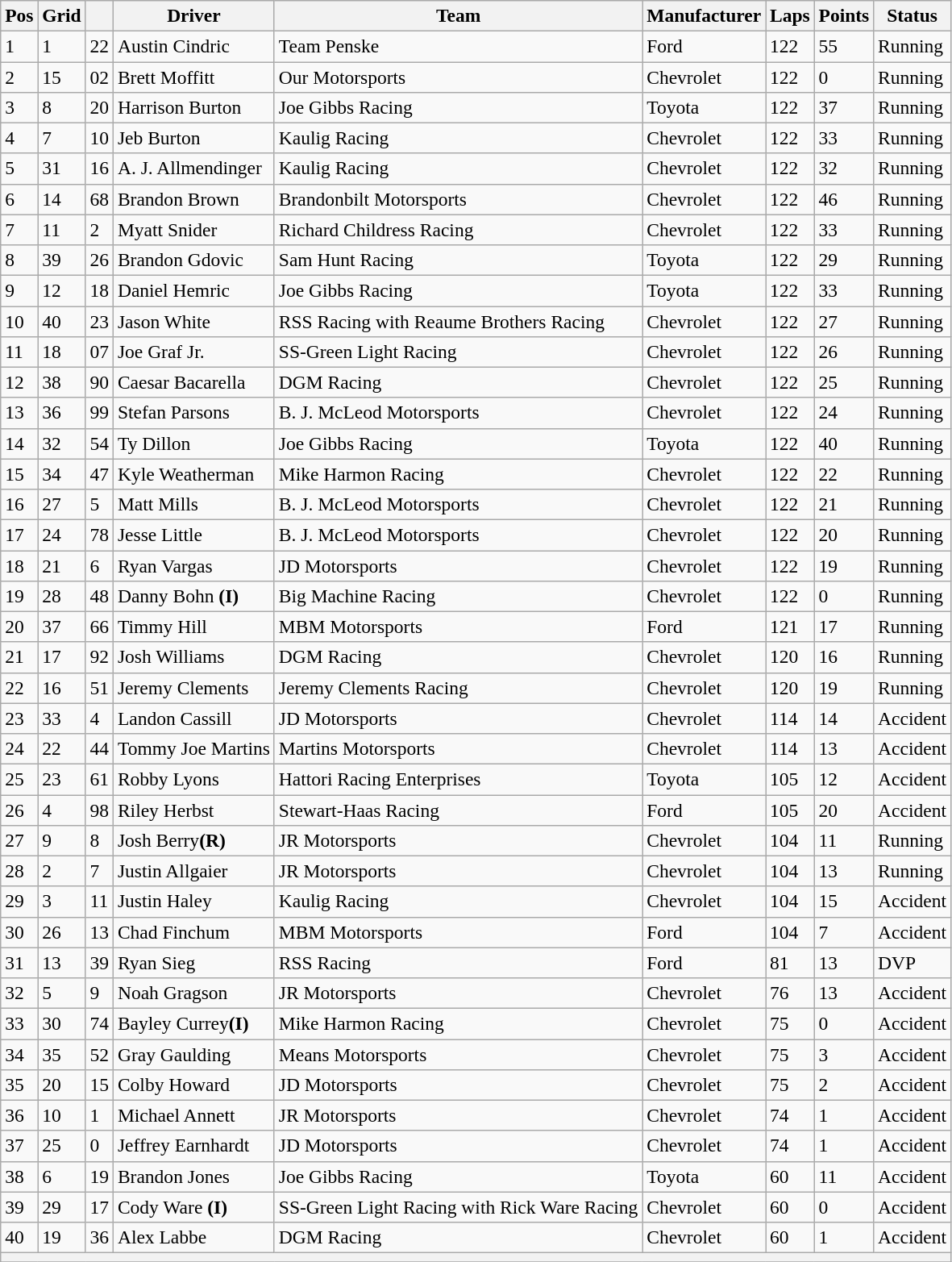<table class="wikitable" style="font-size:98%">
<tr>
<th>Pos</th>
<th>Grid</th>
<th></th>
<th>Driver</th>
<th>Team</th>
<th>Manufacturer</th>
<th>Laps</th>
<th>Points</th>
<th>Status</th>
</tr>
<tr>
<td>1</td>
<td>1</td>
<td>22</td>
<td>Austin Cindric</td>
<td>Team Penske</td>
<td>Ford</td>
<td>122</td>
<td>55</td>
<td>Running</td>
</tr>
<tr>
<td>2</td>
<td>15</td>
<td>02</td>
<td>Brett Moffitt</td>
<td>Our Motorsports</td>
<td>Chevrolet</td>
<td>122</td>
<td>0</td>
<td>Running</td>
</tr>
<tr>
<td>3</td>
<td>8</td>
<td>20</td>
<td>Harrison Burton</td>
<td>Joe Gibbs Racing</td>
<td>Toyota</td>
<td>122</td>
<td>37</td>
<td>Running</td>
</tr>
<tr>
<td>4</td>
<td>7</td>
<td>10</td>
<td>Jeb Burton</td>
<td>Kaulig Racing</td>
<td>Chevrolet</td>
<td>122</td>
<td>33</td>
<td>Running</td>
</tr>
<tr>
<td>5</td>
<td>31</td>
<td>16</td>
<td>A. J. Allmendinger</td>
<td>Kaulig Racing</td>
<td>Chevrolet</td>
<td>122</td>
<td>32</td>
<td>Running</td>
</tr>
<tr>
<td>6</td>
<td>14</td>
<td>68</td>
<td>Brandon Brown</td>
<td>Brandonbilt Motorsports</td>
<td>Chevrolet</td>
<td>122</td>
<td>46</td>
<td>Running</td>
</tr>
<tr>
<td>7</td>
<td>11</td>
<td>2</td>
<td>Myatt Snider</td>
<td>Richard Childress Racing</td>
<td>Chevrolet</td>
<td>122</td>
<td>33</td>
<td>Running</td>
</tr>
<tr>
<td>8</td>
<td>39</td>
<td>26</td>
<td>Brandon Gdovic</td>
<td>Sam Hunt Racing</td>
<td>Toyota</td>
<td>122</td>
<td>29</td>
<td>Running</td>
</tr>
<tr>
<td>9</td>
<td>12</td>
<td>18</td>
<td>Daniel Hemric</td>
<td>Joe Gibbs Racing</td>
<td>Toyota</td>
<td>122</td>
<td>33</td>
<td>Running</td>
</tr>
<tr>
<td>10</td>
<td>40</td>
<td>23</td>
<td>Jason White</td>
<td>RSS Racing with Reaume Brothers Racing</td>
<td>Chevrolet</td>
<td>122</td>
<td>27</td>
<td>Running</td>
</tr>
<tr>
<td>11</td>
<td>18</td>
<td>07</td>
<td>Joe Graf Jr.</td>
<td>SS-Green Light Racing</td>
<td>Chevrolet</td>
<td>122</td>
<td>26</td>
<td>Running</td>
</tr>
<tr>
<td>12</td>
<td>38</td>
<td>90</td>
<td>Caesar Bacarella</td>
<td>DGM Racing</td>
<td>Chevrolet</td>
<td>122</td>
<td>25</td>
<td>Running</td>
</tr>
<tr>
<td>13</td>
<td>36</td>
<td>99</td>
<td>Stefan Parsons</td>
<td>B. J. McLeod Motorsports</td>
<td>Chevrolet</td>
<td>122</td>
<td>24</td>
<td>Running</td>
</tr>
<tr>
<td>14</td>
<td>32</td>
<td>54</td>
<td>Ty Dillon</td>
<td>Joe Gibbs Racing</td>
<td>Toyota</td>
<td>122</td>
<td>40</td>
<td>Running</td>
</tr>
<tr>
<td>15</td>
<td>34</td>
<td>47</td>
<td>Kyle Weatherman</td>
<td>Mike Harmon Racing</td>
<td>Chevrolet</td>
<td>122</td>
<td>22</td>
<td>Running</td>
</tr>
<tr>
<td>16</td>
<td>27</td>
<td>5</td>
<td>Matt Mills</td>
<td>B. J. McLeod Motorsports</td>
<td>Chevrolet</td>
<td>122</td>
<td>21</td>
<td>Running</td>
</tr>
<tr>
<td>17</td>
<td>24</td>
<td>78</td>
<td>Jesse Little</td>
<td>B. J. McLeod Motorsports</td>
<td>Chevrolet</td>
<td>122</td>
<td>20</td>
<td>Running</td>
</tr>
<tr>
<td>18</td>
<td>21</td>
<td>6</td>
<td>Ryan Vargas</td>
<td>JD Motorsports</td>
<td>Chevrolet</td>
<td>122</td>
<td>19</td>
<td>Running</td>
</tr>
<tr>
<td>19</td>
<td>28</td>
<td>48</td>
<td>Danny Bohn <strong>(I)</strong></td>
<td>Big Machine Racing</td>
<td>Chevrolet</td>
<td>122</td>
<td>0</td>
<td>Running</td>
</tr>
<tr>
<td>20</td>
<td>37</td>
<td>66</td>
<td>Timmy Hill</td>
<td>MBM Motorsports</td>
<td>Ford</td>
<td>121</td>
<td>17</td>
<td>Running</td>
</tr>
<tr>
<td>21</td>
<td>17</td>
<td>92</td>
<td>Josh Williams</td>
<td>DGM Racing</td>
<td>Chevrolet</td>
<td>120</td>
<td>16</td>
<td>Running</td>
</tr>
<tr>
<td>22</td>
<td>16</td>
<td>51</td>
<td>Jeremy Clements</td>
<td>Jeremy Clements Racing</td>
<td>Chevrolet</td>
<td>120</td>
<td>19</td>
<td>Running</td>
</tr>
<tr>
<td>23</td>
<td>33</td>
<td>4</td>
<td>Landon Cassill</td>
<td>JD Motorsports</td>
<td>Chevrolet</td>
<td>114</td>
<td>14</td>
<td>Accident</td>
</tr>
<tr>
<td>24</td>
<td>22</td>
<td>44</td>
<td>Tommy Joe Martins</td>
<td>Martins Motorsports</td>
<td>Chevrolet</td>
<td>114</td>
<td>13</td>
<td>Accident</td>
</tr>
<tr>
<td>25</td>
<td>23</td>
<td>61</td>
<td>Robby Lyons</td>
<td>Hattori Racing Enterprises</td>
<td>Toyota</td>
<td>105</td>
<td>12</td>
<td>Accident</td>
</tr>
<tr>
<td>26</td>
<td>4</td>
<td>98</td>
<td>Riley Herbst</td>
<td>Stewart-Haas Racing</td>
<td>Ford</td>
<td>105</td>
<td>20</td>
<td>Accident</td>
</tr>
<tr>
<td>27</td>
<td>9</td>
<td>8</td>
<td>Josh Berry<strong>(R)</strong></td>
<td>JR Motorsports</td>
<td>Chevrolet</td>
<td>104</td>
<td>11</td>
<td>Running</td>
</tr>
<tr>
<td>28</td>
<td>2</td>
<td>7</td>
<td>Justin Allgaier</td>
<td>JR Motorsports</td>
<td>Chevrolet</td>
<td>104</td>
<td>13</td>
<td>Running</td>
</tr>
<tr>
<td>29</td>
<td>3</td>
<td>11</td>
<td>Justin Haley</td>
<td>Kaulig Racing</td>
<td>Chevrolet</td>
<td>104</td>
<td>15</td>
<td>Accident</td>
</tr>
<tr>
<td>30</td>
<td>26</td>
<td>13</td>
<td>Chad Finchum</td>
<td>MBM Motorsports</td>
<td>Ford</td>
<td>104</td>
<td>7</td>
<td>Accident</td>
</tr>
<tr>
<td>31</td>
<td>13</td>
<td>39</td>
<td>Ryan Sieg</td>
<td>RSS Racing</td>
<td>Ford</td>
<td>81</td>
<td>13</td>
<td>DVP</td>
</tr>
<tr>
<td>32</td>
<td>5</td>
<td>9</td>
<td>Noah Gragson</td>
<td>JR Motorsports</td>
<td>Chevrolet</td>
<td>76</td>
<td>13</td>
<td>Accident</td>
</tr>
<tr>
<td>33</td>
<td>30</td>
<td>74</td>
<td>Bayley Currey<strong>(I)</strong></td>
<td>Mike Harmon Racing</td>
<td>Chevrolet</td>
<td>75</td>
<td>0</td>
<td>Accident</td>
</tr>
<tr>
<td>34</td>
<td>35</td>
<td>52</td>
<td>Gray Gaulding</td>
<td>Means Motorsports</td>
<td>Chevrolet</td>
<td>75</td>
<td>3</td>
<td>Accident</td>
</tr>
<tr>
<td>35</td>
<td>20</td>
<td>15</td>
<td>Colby Howard</td>
<td>JD Motorsports</td>
<td>Chevrolet</td>
<td>75</td>
<td>2</td>
<td>Accident</td>
</tr>
<tr>
<td>36</td>
<td>10</td>
<td>1</td>
<td>Michael Annett</td>
<td>JR Motorsports</td>
<td>Chevrolet</td>
<td>74</td>
<td>1</td>
<td>Accident</td>
</tr>
<tr>
<td>37</td>
<td>25</td>
<td>0</td>
<td>Jeffrey Earnhardt</td>
<td>JD Motorsports</td>
<td>Chevrolet</td>
<td>74</td>
<td>1</td>
<td>Accident</td>
</tr>
<tr>
<td>38</td>
<td>6</td>
<td>19</td>
<td>Brandon Jones</td>
<td>Joe Gibbs Racing</td>
<td>Toyota</td>
<td>60</td>
<td>11</td>
<td>Accident</td>
</tr>
<tr>
<td>39</td>
<td>29</td>
<td>17</td>
<td>Cody Ware <strong>(I)</strong></td>
<td>SS-Green Light Racing with Rick Ware Racing</td>
<td>Chevrolet</td>
<td>60</td>
<td>0</td>
<td>Accident</td>
</tr>
<tr>
<td>40</td>
<td>19</td>
<td>36</td>
<td>Alex Labbe</td>
<td>DGM Racing</td>
<td>Chevrolet</td>
<td>60</td>
<td>1</td>
<td>Accident</td>
</tr>
<tr>
<th colspan="9"></th>
</tr>
<tr>
</tr>
</table>
